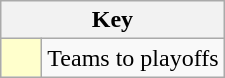<table class="wikitable" style="text-align: center;">
<tr>
<th colspan="2">Key</th>
</tr>
<tr>
<td style="background:#ffffcc; width:20px;"></td>
<td align="left">Teams to playoffs</td>
</tr>
</table>
